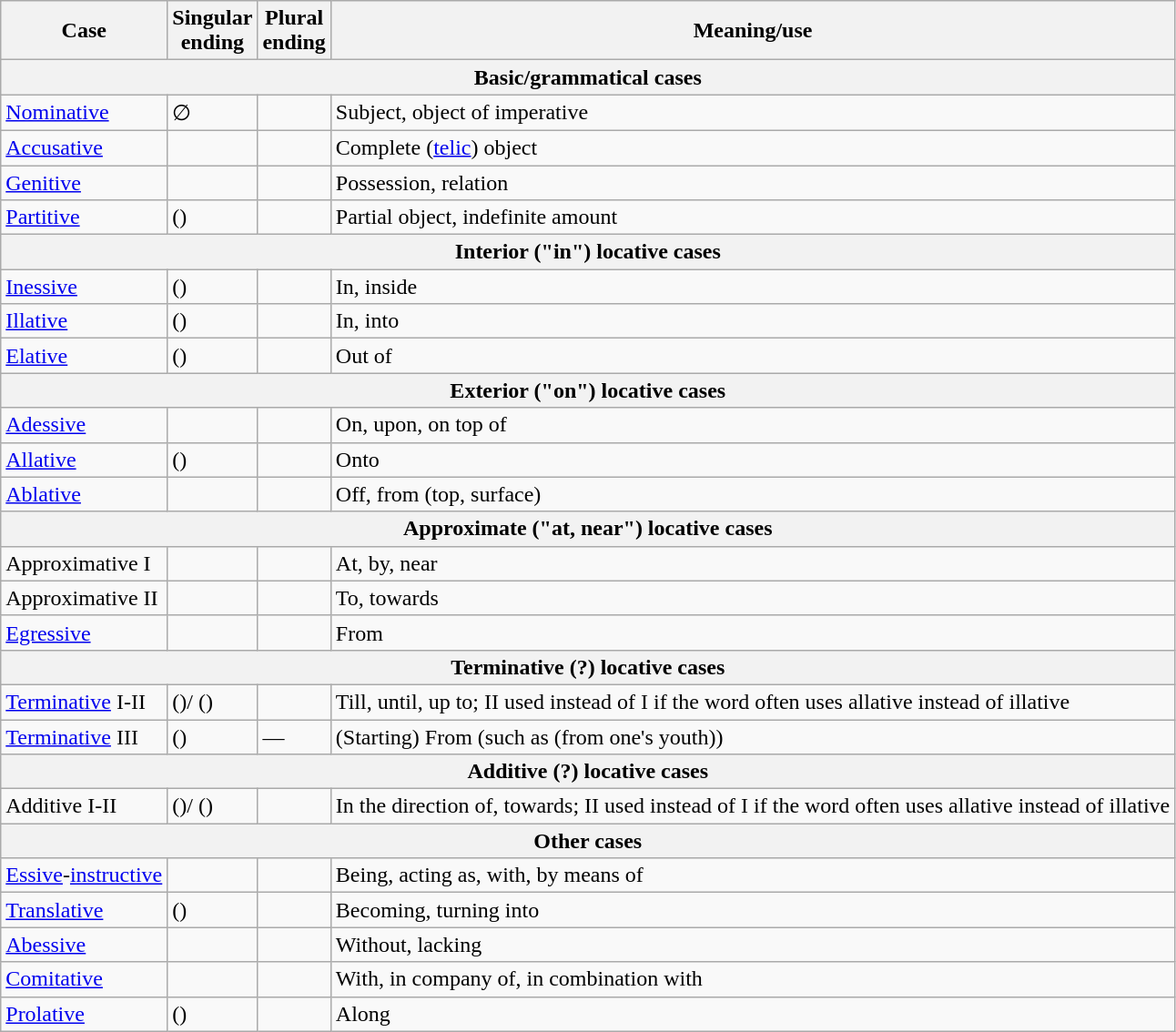<table class="wikitable">
<tr>
<th>Case</th>
<th>Singular<br>ending</th>
<th>Plural<br>ending</th>
<th>Meaning/use</th>
</tr>
<tr>
<th colspan="4">Basic/grammatical cases</th>
</tr>
<tr>
<td><a href='#'>Nominative</a></td>
<td>∅</td>
<td></td>
<td>Subject, object of imperative</td>
</tr>
<tr>
<td><a href='#'>Accusative</a></td>
<td></td>
<td></td>
<td>Complete (<a href='#'>telic</a>) object</td>
</tr>
<tr>
<td><a href='#'>Genitive</a></td>
<td></td>
<td></td>
<td>Possession, relation</td>
</tr>
<tr>
<td><a href='#'>Partitive</a></td>
<td> ()</td>
<td></td>
<td>Partial object, indefinite amount</td>
</tr>
<tr>
<th colspan="4">Interior ("in") locative cases</th>
</tr>
<tr>
<td><a href='#'>Inessive</a></td>
<td> ()</td>
<td></td>
<td>In, inside</td>
</tr>
<tr>
<td><a href='#'>Illative</a></td>
<td> ()</td>
<td></td>
<td>In, into</td>
</tr>
<tr>
<td><a href='#'>Elative</a></td>
<td> ()</td>
<td></td>
<td>Out of</td>
</tr>
<tr>
<th colspan="4">Exterior ("on") locative cases</th>
</tr>
<tr>
<td><a href='#'>Adessive</a></td>
<td></td>
<td></td>
<td>On, upon, on top of</td>
</tr>
<tr>
<td><a href='#'>Allative</a></td>
<td> ()</td>
<td></td>
<td>Onto</td>
</tr>
<tr>
<td><a href='#'>Ablative</a></td>
<td></td>
<td></td>
<td>Off, from (top, surface)</td>
</tr>
<tr>
<th colspan="4">Approximate ("at, near") locative cases</th>
</tr>
<tr>
<td>Approximative I</td>
<td></td>
<td></td>
<td>At, by, near</td>
</tr>
<tr>
<td>Approximative II</td>
<td></td>
<td></td>
<td>To, towards</td>
</tr>
<tr>
<td><a href='#'>Egressive</a></td>
<td></td>
<td></td>
<td>From</td>
</tr>
<tr>
<th colspan="4">Terminative (?) locative cases</th>
</tr>
<tr>
<td><a href='#'>Terminative</a> I-II</td>
<td> ()/ ()</td>
<td></td>
<td>Till, until, up to; II used instead of I if the word often uses allative instead of illative</td>
</tr>
<tr>
<td><a href='#'>Terminative</a> III</td>
<td> ()</td>
<td>—</td>
<td>(Starting) From (such as  (from one's youth))</td>
</tr>
<tr>
<th colspan="4">Additive (?) locative cases</th>
</tr>
<tr>
<td>Additive I-II</td>
<td> ()/ ()</td>
<td></td>
<td>In the direction of, towards; II used instead of I if the word often uses allative instead of illative</td>
</tr>
<tr>
<th colspan="4">Other cases</th>
</tr>
<tr>
<td><a href='#'>Essive</a>-<a href='#'>instructive</a></td>
<td></td>
<td></td>
<td>Being, acting as, with, by means of</td>
</tr>
<tr>
<td><a href='#'>Translative</a></td>
<td> ()</td>
<td></td>
<td>Becoming, turning into</td>
</tr>
<tr>
<td><a href='#'>Abessive</a></td>
<td></td>
<td></td>
<td>Without, lacking</td>
</tr>
<tr>
<td><a href='#'>Comitative</a></td>
<td></td>
<td></td>
<td>With, in company of, in combination with</td>
</tr>
<tr>
<td><a href='#'>Prolative</a></td>
<td> ()</td>
<td></td>
<td>Along</td>
</tr>
</table>
